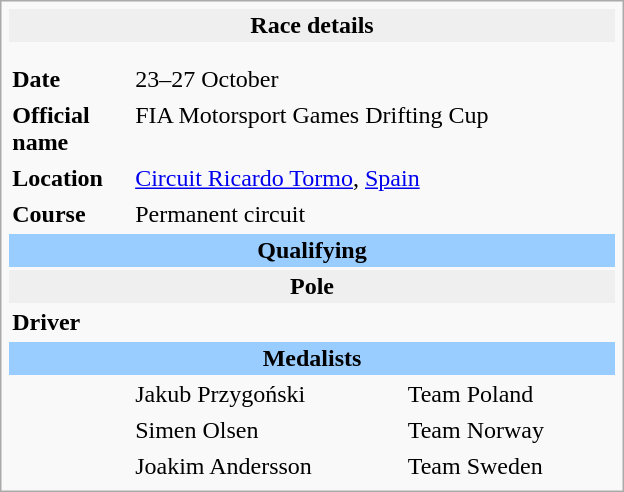<table class="infobox" align="right" cellpadding="2" style="float:right; width: 26em; ">
<tr>
<th colspan="3" bgcolor="#efefef">Race details</th>
</tr>
<tr>
<td colspan="3" style="text-align:center;"></td>
</tr>
<tr>
<td colspan="3" style="text-align:center;"></td>
</tr>
<tr>
<td style="width: 20%;"><strong>Date</strong></td>
<td>23–27 October</td>
</tr>
<tr>
<td><strong>Official name</strong></td>
<td colspan=2>FIA Motorsport Games Drifting Cup</td>
</tr>
<tr>
<td><strong>Location</strong></td>
<td colspan=2> <a href='#'>Circuit Ricardo Tormo</a>, <a href='#'>Spain</a></td>
</tr>
<tr>
<td><strong>Course</strong></td>
<td colspan=2>Permanent circuit<br></td>
</tr>
<tr>
<td colspan=3 style="text-align:center; background-color:#99ccff"><strong>Qualifying</strong></td>
</tr>
<tr>
<th colspan=3 bgcolor="#efefef">Pole</th>
</tr>
<tr>
<td><strong>Driver</strong></td>
<td></td>
<td></td>
</tr>
<tr>
<td colspan=3 style="text-align:center; background-color:#99ccff"><strong>Medalists</strong></td>
</tr>
<tr>
<td></td>
<td> Jakub Przygoński</td>
<td>Team Poland</td>
</tr>
<tr>
<td></td>
<td> Simen Olsen</td>
<td>Team Norway</td>
</tr>
<tr>
<td></td>
<td> Joakim Andersson</td>
<td>Team Sweden</td>
</tr>
</table>
